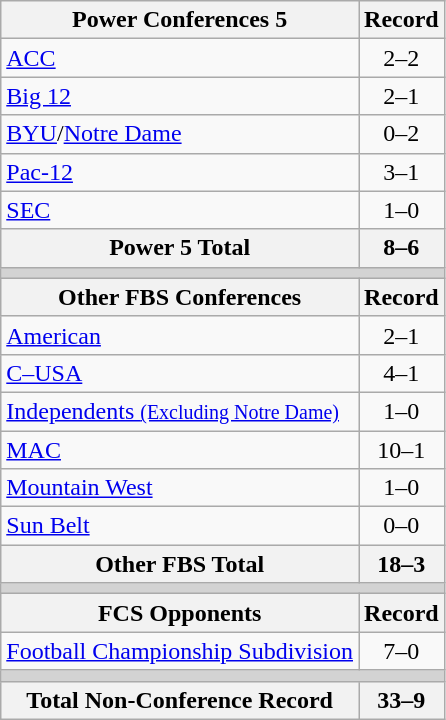<table class="wikitable">
<tr>
<th>Power Conferences 5</th>
<th>Record</th>
</tr>
<tr>
<td><a href='#'>ACC</a></td>
<td align=center>2–2</td>
</tr>
<tr>
<td><a href='#'>Big 12</a></td>
<td align=center>2–1</td>
</tr>
<tr>
<td><a href='#'>BYU</a>/<a href='#'>Notre Dame</a></td>
<td align=center>0–2</td>
</tr>
<tr>
<td><a href='#'>Pac-12</a></td>
<td align=center>3–1</td>
</tr>
<tr>
<td><a href='#'>SEC</a></td>
<td align=center>1–0</td>
</tr>
<tr>
<th>Power 5 Total</th>
<th>8–6</th>
</tr>
<tr>
<th colspan="2" style="background:lightgrey;"></th>
</tr>
<tr>
<th>Other FBS Conferences</th>
<th>Record</th>
</tr>
<tr>
<td><a href='#'>American</a></td>
<td align=center>2–1</td>
</tr>
<tr>
<td><a href='#'>C–USA</a></td>
<td align=center>4–1</td>
</tr>
<tr>
<td><a href='#'>Independents <small>(Excluding Notre Dame)</small></a></td>
<td align=center>1–0</td>
</tr>
<tr>
<td><a href='#'>MAC</a></td>
<td align=center>10–1</td>
</tr>
<tr>
<td><a href='#'>Mountain West</a></td>
<td align=center>1–0</td>
</tr>
<tr>
<td><a href='#'>Sun Belt</a></td>
<td align=center>0–0</td>
</tr>
<tr>
<th>Other FBS Total</th>
<th>18–3</th>
</tr>
<tr>
<th colspan="2" style="background:lightgrey;"></th>
</tr>
<tr>
<th>FCS Opponents</th>
<th>Record</th>
</tr>
<tr>
<td><a href='#'>Football Championship Subdivision</a></td>
<td align=center>7–0</td>
</tr>
<tr>
<th colspan="2" style="background:lightgrey;"></th>
</tr>
<tr>
<th>Total Non-Conference Record</th>
<th>33–9</th>
</tr>
</table>
